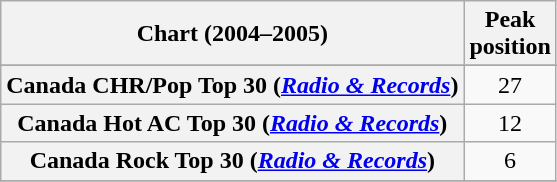<table class="wikitable sortable plainrowheaders" style="text-align:center">
<tr>
<th>Chart (2004–2005)</th>
<th>Peak<br>position</th>
</tr>
<tr>
</tr>
<tr>
<th scope="row">Canada CHR/Pop Top 30 (<em><a href='#'>Radio & Records</a></em>)</th>
<td>27</td>
</tr>
<tr>
<th scope="row">Canada Hot AC Top 30 (<em><a href='#'>Radio & Records</a></em>)</th>
<td>12</td>
</tr>
<tr>
<th scope="row">Canada Rock Top 30 (<em><a href='#'>Radio & Records</a></em>)</th>
<td>6</td>
</tr>
<tr>
</tr>
<tr>
</tr>
<tr>
</tr>
<tr>
</tr>
<tr>
</tr>
<tr>
</tr>
<tr>
</tr>
<tr>
</tr>
<tr>
</tr>
<tr>
</tr>
</table>
